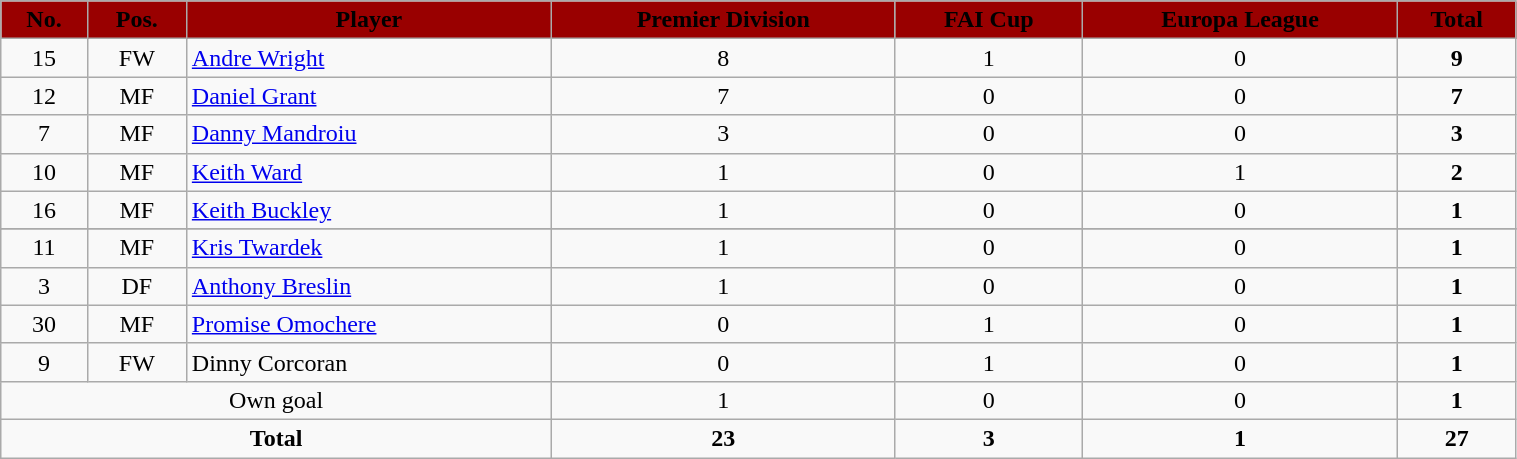<table class="wikitable" style="text-align:center;width:80%;">
<tr>
<th style=background:#990000;color:#000000>No.</th>
<th style=background:#990000;color:#000000>Pos.</th>
<th style=background:#990000;color:#000000>Player</th>
<th style=background:#990000;color:#000000>Premier Division</th>
<th style=background:#990000;color:#000000>FAI Cup</th>
<th style=background:#990000;color:#000000>Europa League</th>
<th style=background:#990000;color:#000000>Total</th>
</tr>
<tr>
<td>15</td>
<td>FW</td>
<td align=left> <a href='#'>Andre Wright</a></td>
<td>8</td>
<td>1</td>
<td>0</td>
<td><strong>9</strong></td>
</tr>
<tr>
<td>12</td>
<td>MF</td>
<td align=left> <a href='#'>Daniel Grant</a></td>
<td>7</td>
<td>0</td>
<td>0</td>
<td><strong>7</strong></td>
</tr>
<tr>
<td>7</td>
<td>MF</td>
<td align=left> <a href='#'>Danny Mandroiu</a></td>
<td>3</td>
<td>0</td>
<td>0</td>
<td><strong>3</strong></td>
</tr>
<tr>
<td>10</td>
<td>MF</td>
<td align=left> <a href='#'>Keith Ward</a></td>
<td>1</td>
<td>0</td>
<td>1</td>
<td><strong>2</strong></td>
</tr>
<tr>
<td>16</td>
<td>MF</td>
<td align=left> <a href='#'>Keith Buckley</a></td>
<td>1</td>
<td>0</td>
<td>0</td>
<td><strong>1</strong></td>
</tr>
<tr>
</tr>
<tr>
<td>11</td>
<td>MF</td>
<td align=left> <a href='#'>Kris Twardek</a></td>
<td>1</td>
<td>0</td>
<td>0</td>
<td><strong>1</strong></td>
</tr>
<tr>
<td>3</td>
<td>DF</td>
<td align=left> <a href='#'>Anthony Breslin</a></td>
<td>1</td>
<td>0</td>
<td>0</td>
<td><strong>1</strong></td>
</tr>
<tr>
<td>30</td>
<td>MF</td>
<td align=left> <a href='#'>Promise Omochere</a></td>
<td>0</td>
<td>1</td>
<td>0</td>
<td><strong>1</strong></td>
</tr>
<tr>
<td>9</td>
<td>FW</td>
<td align=left> Dinny Corcoran</td>
<td>0</td>
<td>1</td>
<td>0</td>
<td><strong>1</strong></td>
</tr>
<tr>
<td colspan=3>Own goal</td>
<td>1</td>
<td>0</td>
<td>0</td>
<td><strong>1</strong></td>
</tr>
<tr>
<td colspan=3><strong>Total</strong></td>
<td><strong>23</strong></td>
<td><strong>3</strong></td>
<td><strong>1</strong></td>
<td><strong>27</strong></td>
</tr>
</table>
